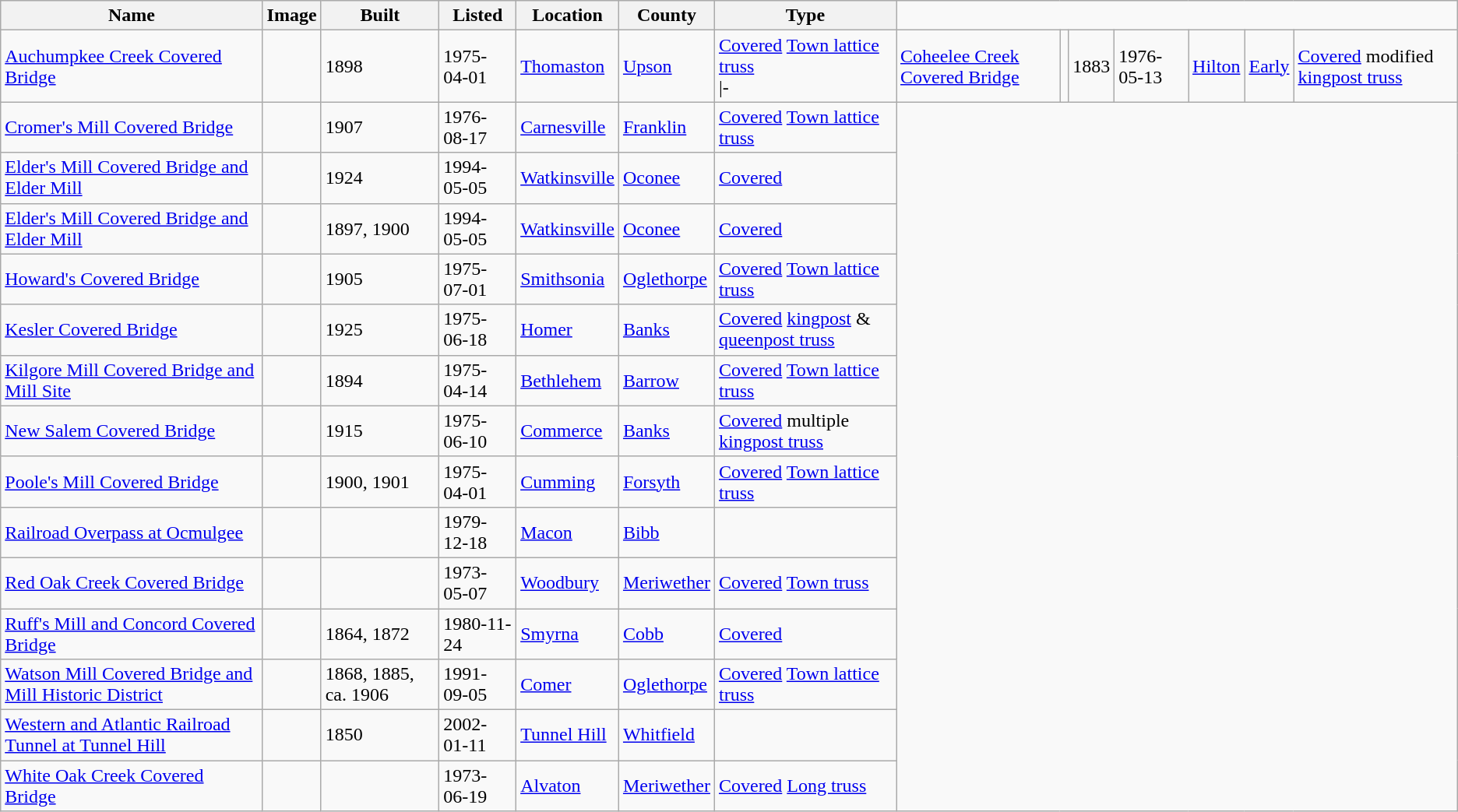<table class="wikitable sortable">
<tr>
<th>Name</th>
<th>Image</th>
<th>Built</th>
<th>Listed</th>
<th>Location</th>
<th>County</th>
<th>Type</th>
</tr>
<tr>
<td><a href='#'>Auchumpkee Creek Covered Bridge</a></td>
<td></td>
<td>1898</td>
<td>1975-04-01</td>
<td><a href='#'>Thomaston</a><br><small></small></td>
<td><a href='#'>Upson</a></td>
<td><a href='#'>Covered</a> <a href='#'>Town lattice truss</a><br>
|-</td>
<td><a href='#'>Coheelee Creek Covered Bridge</a></td>
<td></td>
<td>1883</td>
<td>1976-05-13</td>
<td><a href='#'>Hilton</a><br><small></small></td>
<td><a href='#'>Early</a></td>
<td><a href='#'>Covered</a> modified <a href='#'>kingpost truss</a></td>
</tr>
<tr>
<td><a href='#'>Cromer's Mill Covered Bridge</a></td>
<td></td>
<td>1907</td>
<td>1976-08-17</td>
<td><a href='#'>Carnesville</a><br><small></small></td>
<td><a href='#'>Franklin</a></td>
<td><a href='#'>Covered</a> <a href='#'>Town lattice truss</a></td>
</tr>
<tr>
<td><a href='#'>Elder's Mill Covered Bridge and Elder Mill</a></td>
<td></td>
<td>1924</td>
<td>1994-05-05</td>
<td><a href='#'>Watkinsville</a><br><small></small></td>
<td><a href='#'>Oconee</a></td>
<td><a href='#'>Covered</a></td>
</tr>
<tr>
<td><a href='#'>Elder's Mill Covered Bridge and Elder Mill</a></td>
<td></td>
<td>1897, 1900</td>
<td>1994-05-05</td>
<td><a href='#'>Watkinsville</a><br><small></small></td>
<td><a href='#'>Oconee</a></td>
<td><a href='#'>Covered</a></td>
</tr>
<tr>
<td><a href='#'>Howard's Covered Bridge</a></td>
<td></td>
<td>1905</td>
<td>1975-07-01</td>
<td><a href='#'>Smithsonia</a><br><small></small></td>
<td><a href='#'>Oglethorpe</a></td>
<td><a href='#'>Covered</a> <a href='#'>Town lattice truss</a></td>
</tr>
<tr>
<td><a href='#'>Kesler Covered Bridge</a></td>
<td></td>
<td>1925</td>
<td>1975-06-18</td>
<td><a href='#'>Homer</a><br><small></small></td>
<td><a href='#'>Banks</a></td>
<td><a href='#'>Covered</a> <a href='#'>kingpost</a> & <a href='#'>queenpost truss</a></td>
</tr>
<tr>
<td><a href='#'>Kilgore Mill Covered Bridge and Mill Site</a></td>
<td></td>
<td>1894</td>
<td>1975-04-14</td>
<td><a href='#'>Bethlehem</a><br><small></small></td>
<td><a href='#'>Barrow</a></td>
<td><a href='#'>Covered</a> <a href='#'>Town lattice truss</a></td>
</tr>
<tr>
<td><a href='#'>New Salem Covered Bridge</a></td>
<td></td>
<td>1915</td>
<td>1975-06-10</td>
<td><a href='#'>Commerce</a><br><small></small></td>
<td><a href='#'>Banks</a></td>
<td><a href='#'>Covered</a> multiple <a href='#'>kingpost truss</a></td>
</tr>
<tr>
<td><a href='#'>Poole's Mill Covered Bridge</a></td>
<td></td>
<td>1900, 1901</td>
<td>1975-04-01</td>
<td><a href='#'>Cumming</a><br><small></small></td>
<td><a href='#'>Forsyth</a></td>
<td><a href='#'>Covered</a> <a href='#'>Town lattice truss</a></td>
</tr>
<tr>
<td><a href='#'>Railroad Overpass at Ocmulgee</a></td>
<td></td>
<td></td>
<td>1979-12-18</td>
<td><a href='#'>Macon</a><br><small></small></td>
<td><a href='#'>Bibb</a></td>
<td></td>
</tr>
<tr>
<td><a href='#'>Red Oak Creek Covered Bridge</a></td>
<td></td>
<td></td>
<td>1973-05-07</td>
<td><a href='#'>Woodbury</a><br><small></small></td>
<td><a href='#'>Meriwether</a></td>
<td><a href='#'>Covered</a> <a href='#'>Town truss</a></td>
</tr>
<tr>
<td><a href='#'>Ruff's Mill and Concord Covered Bridge</a></td>
<td></td>
<td>1864, 1872</td>
<td>1980-11-24</td>
<td><a href='#'>Smyrna</a><br><small></small></td>
<td><a href='#'>Cobb</a></td>
<td><a href='#'>Covered</a><br>
</td>
</tr>
<tr>
<td><a href='#'>Watson Mill Covered Bridge and Mill Historic District</a></td>
<td></td>
<td>1868, 1885, ca. 1906</td>
<td>1991-09-05</td>
<td><a href='#'>Comer</a></td>
<td><a href='#'>Oglethorpe</a></td>
<td><a href='#'>Covered</a> <a href='#'>Town lattice truss</a></td>
</tr>
<tr>
<td><a href='#'>Western and Atlantic Railroad Tunnel at Tunnel Hill</a></td>
<td></td>
<td>1850</td>
<td>2002-01-11</td>
<td><a href='#'>Tunnel Hill</a><br><small></small></td>
<td><a href='#'>Whitfield</a></td>
<td></td>
</tr>
<tr>
<td><a href='#'>White Oak Creek Covered Bridge</a></td>
<td></td>
<td></td>
<td>1973-06-19</td>
<td><a href='#'>Alvaton</a><br><small></small></td>
<td><a href='#'>Meriwether</a></td>
<td><a href='#'>Covered</a> <a href='#'>Long truss</a></td>
</tr>
</table>
